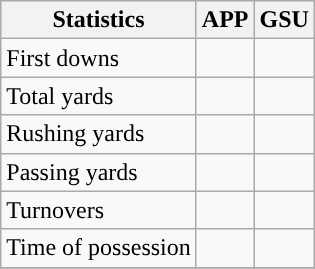<table class="wikitable" style="float: left;">
<tr>
<th>Statistics</th>
<th>APP</th>
<th>GSU</th>
</tr>
<tr>
<td>First downs</td>
<td></td>
<td></td>
</tr>
<tr>
<td>Total yards</td>
<td></td>
<td></td>
</tr>
<tr>
<td>Rushing yards</td>
<td></td>
<td></td>
</tr>
<tr>
<td>Passing yards</td>
<td></td>
<td></td>
</tr>
<tr>
<td>Turnovers</td>
<td></td>
<td></td>
</tr>
<tr>
<td>Time of possession</td>
<td></td>
<td></td>
</tr>
<tr>
</tr>
</table>
